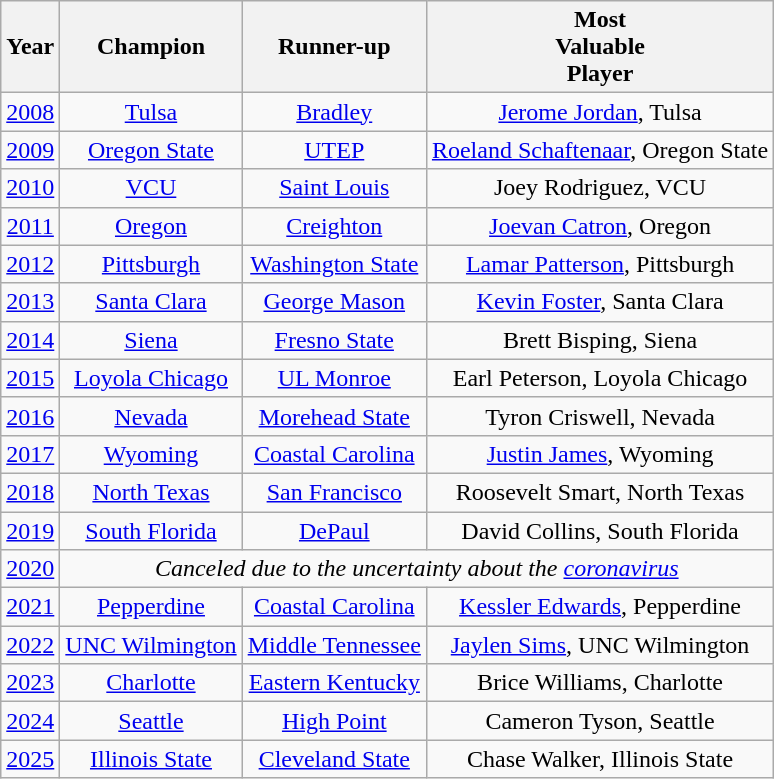<table class="wikitable sortable" style="text-align:center">
<tr>
<th>Year</th>
<th>Champion</th>
<th>Runner-up</th>
<th>Most<br>Valuable<br>Player</th>
</tr>
<tr>
<td><a href='#'>2008</a></td>
<td><a href='#'>Tulsa</a></td>
<td><a href='#'>Bradley</a></td>
<td><a href='#'>Jerome Jordan</a>, Tulsa</td>
</tr>
<tr>
<td><a href='#'>2009</a></td>
<td><a href='#'>Oregon State</a></td>
<td><a href='#'>UTEP</a></td>
<td><a href='#'>Roeland Schaftenaar</a>, Oregon State</td>
</tr>
<tr>
<td><a href='#'>2010</a></td>
<td><a href='#'>VCU</a></td>
<td><a href='#'>Saint Louis</a></td>
<td>Joey Rodriguez, VCU</td>
</tr>
<tr>
<td><a href='#'>2011</a></td>
<td><a href='#'>Oregon</a></td>
<td><a href='#'>Creighton</a></td>
<td><a href='#'>Joevan Catron</a>, Oregon</td>
</tr>
<tr>
<td><a href='#'>2012</a></td>
<td><a href='#'>Pittsburgh</a></td>
<td><a href='#'>Washington State</a></td>
<td><a href='#'>Lamar Patterson</a>, Pittsburgh</td>
</tr>
<tr>
<td><a href='#'>2013</a></td>
<td><a href='#'>Santa Clara</a></td>
<td><a href='#'>George Mason</a></td>
<td><a href='#'>Kevin Foster</a>, Santa Clara</td>
</tr>
<tr>
<td><a href='#'>2014</a></td>
<td><a href='#'>Siena</a></td>
<td><a href='#'>Fresno State</a></td>
<td>Brett Bisping, Siena</td>
</tr>
<tr>
<td><a href='#'>2015</a></td>
<td><a href='#'>Loyola Chicago</a></td>
<td><a href='#'>UL Monroe</a></td>
<td>Earl Peterson, Loyola Chicago</td>
</tr>
<tr>
<td><a href='#'>2016</a></td>
<td><a href='#'>Nevada</a></td>
<td><a href='#'>Morehead State</a></td>
<td>Tyron Criswell, Nevada</td>
</tr>
<tr>
<td><a href='#'>2017</a></td>
<td><a href='#'>Wyoming</a></td>
<td><a href='#'>Coastal Carolina</a></td>
<td><a href='#'>Justin James</a>, Wyoming</td>
</tr>
<tr>
<td><a href='#'>2018</a></td>
<td><a href='#'>North Texas</a></td>
<td><a href='#'>San Francisco</a></td>
<td>Roosevelt Smart, North Texas</td>
</tr>
<tr>
<td><a href='#'>2019</a></td>
<td><a href='#'>South Florida</a></td>
<td><a href='#'>DePaul</a></td>
<td>David Collins, South Florida</td>
</tr>
<tr>
<td><a href='#'>2020</a></td>
<td colspan="3"><em>Canceled due to the uncertainty about the <a href='#'>coronavirus</a></em></td>
</tr>
<tr>
<td><a href='#'>2021</a></td>
<td><a href='#'>Pepperdine</a></td>
<td><a href='#'>Coastal Carolina</a></td>
<td><a href='#'>Kessler Edwards</a>, Pepperdine</td>
</tr>
<tr>
<td><a href='#'>2022</a></td>
<td><a href='#'>UNC Wilmington</a></td>
<td><a href='#'>Middle Tennessee</a></td>
<td><a href='#'>Jaylen Sims</a>, UNC Wilmington</td>
</tr>
<tr>
<td><a href='#'>2023</a></td>
<td><a href='#'>Charlotte</a></td>
<td><a href='#'>Eastern Kentucky</a></td>
<td>Brice Williams, Charlotte</td>
</tr>
<tr>
<td><a href='#'>2024</a></td>
<td><a href='#'>Seattle</a></td>
<td><a href='#'>High Point</a></td>
<td>Cameron Tyson, Seattle</td>
</tr>
<tr>
<td><a href='#'>2025</a></td>
<td><a href='#'>Illinois State</a></td>
<td><a href='#'>Cleveland State</a></td>
<td>Chase Walker, Illinois State</td>
</tr>
</table>
